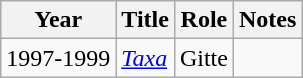<table class="wikitable sortable">
<tr>
<th>Year</th>
<th>Title</th>
<th>Role</th>
<th class="unsortable">Notes</th>
</tr>
<tr>
<td>1997-1999</td>
<td><em><a href='#'>Taxa</a></em></td>
<td>Gitte</td>
<td></td>
</tr>
</table>
